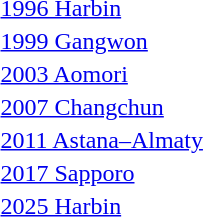<table>
<tr>
<td><a href='#'>1996 Harbin</a></td>
<td></td>
<td></td>
<td></td>
</tr>
<tr>
<td><a href='#'>1999 Gangwon</a></td>
<td></td>
<td></td>
<td></td>
</tr>
<tr>
<td><a href='#'>2003 Aomori</a></td>
<td></td>
<td></td>
<td></td>
</tr>
<tr>
<td rowspan=2><a href='#'>2007 Changchun</a></td>
<td rowspan=2></td>
<td rowspan=2></td>
<td></td>
</tr>
<tr>
<td></td>
</tr>
<tr>
<td><a href='#'>2011 Astana–Almaty</a></td>
<td></td>
<td></td>
<td></td>
</tr>
<tr>
<td><a href='#'>2017 Sapporo</a></td>
<td></td>
<td></td>
<td></td>
</tr>
<tr>
<td><a href='#'>2025 Harbin</a></td>
<td></td>
<td></td>
<td></td>
</tr>
</table>
